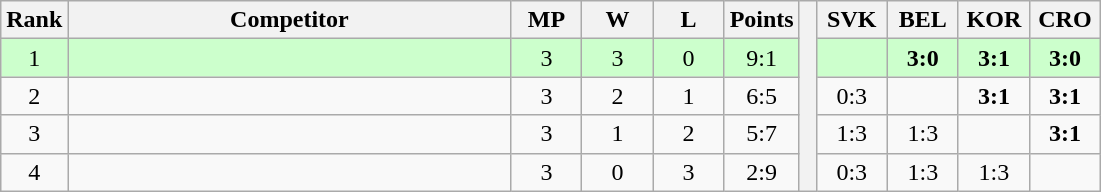<table class="wikitable" style="text-align:center">
<tr>
<th>Rank</th>
<th style="width:18em">Competitor</th>
<th style="width:2.5em">MP</th>
<th style="width:2.5em">W</th>
<th style="width:2.5em">L</th>
<th>Points</th>
<th rowspan="5"> </th>
<th style="width:2.5em">SVK</th>
<th style="width:2.5em">BEL</th>
<th style="width:2.5em">KOR</th>
<th style="width:2.5em">CRO</th>
</tr>
<tr style="background:#cfc;">
<td>1</td>
<td style="text-align:left"></td>
<td>3</td>
<td>3</td>
<td>0</td>
<td>9:1</td>
<td></td>
<td><strong>3:0</strong></td>
<td><strong>3:1</strong></td>
<td><strong>3:0</strong></td>
</tr>
<tr>
<td>2</td>
<td style="text-align:left"></td>
<td>3</td>
<td>2</td>
<td>1</td>
<td>6:5</td>
<td>0:3</td>
<td></td>
<td><strong>3:1</strong></td>
<td><strong>3:1</strong></td>
</tr>
<tr>
<td>3</td>
<td style="text-align:left"></td>
<td>3</td>
<td>1</td>
<td>2</td>
<td>5:7</td>
<td>1:3</td>
<td>1:3</td>
<td></td>
<td><strong>3:1</strong></td>
</tr>
<tr>
<td>4</td>
<td style="text-align:left"></td>
<td>3</td>
<td>0</td>
<td>3</td>
<td>2:9</td>
<td>0:3</td>
<td>1:3</td>
<td>1:3</td>
<td></td>
</tr>
</table>
